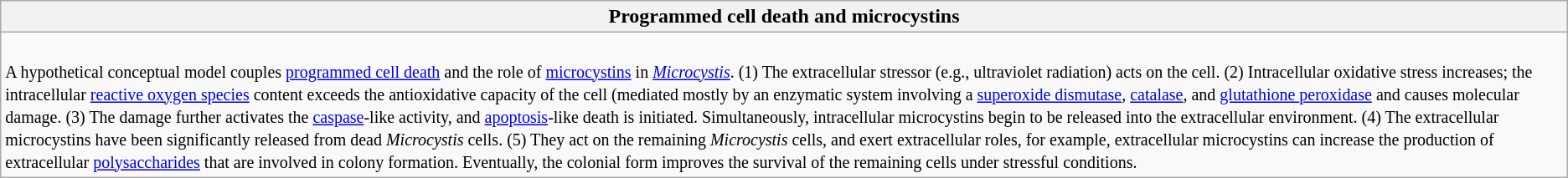<table class="wikitable">
<tr>
<th>Programmed cell death and microcystins</th>
</tr>
<tr>
<td><br><small>A hypothetical conceptual model couples <a href='#'>programmed cell death</a> and the role of <a href='#'>microcystins</a> in <em><a href='#'>Microcystis</a></em>. (1) The extracellular stressor (e.g., ultraviolet radiation) acts on the cell. (2) Intracellular oxidative stress increases; the intracellular <a href='#'>reactive oxygen species</a> content exceeds the antioxidative capacity of the cell (mediated mostly by an enzymatic system involving a <a href='#'>superoxide dismutase</a>, <a href='#'>catalase</a>, and <a href='#'>glutathione peroxidase</a> and causes molecular damage. (3) The damage further activates the <a href='#'>caspase</a>-like activity, and <a href='#'>apoptosis</a>-like death is initiated. Simultaneously, intracellular microcystins begin to be released into the extracellular environment. (4) The extracellular microcystins have been significantly released from dead <em>Microcystis</em> cells. (5) They act on the remaining <em>Microcystis</em> cells, and exert extracellular roles, for example, extracellular microcystins can increase the production of extracellular <a href='#'>polysaccharides</a> that are involved in colony formation. Eventually, the colonial form improves the survival of the remaining cells under stressful conditions.</small></td>
</tr>
</table>
